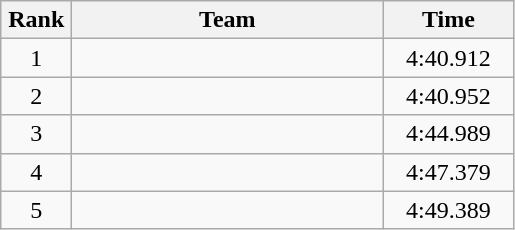<table class=wikitable style="text-align:center">
<tr>
<th width=40>Rank</th>
<th width=200>Team</th>
<th width=80>Time</th>
</tr>
<tr>
<td>1</td>
<td align=left></td>
<td>4:40.912</td>
</tr>
<tr>
<td>2</td>
<td align=left></td>
<td>4:40.952</td>
</tr>
<tr>
<td>3</td>
<td align=left></td>
<td>4:44.989</td>
</tr>
<tr>
<td>4</td>
<td align=left></td>
<td>4:47.379</td>
</tr>
<tr>
<td>5</td>
<td align=left></td>
<td>4:49.389</td>
</tr>
</table>
